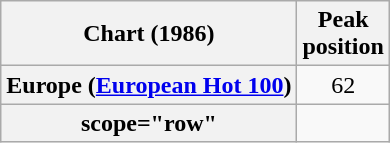<table class="wikitable sortable plainrowheaders">
<tr>
<th align="center">Chart (1986)</th>
<th align="center">Peak<br>position</th>
</tr>
<tr>
<th scope="row">Europe (<a href='#'>European Hot 100</a>)</th>
<td align="center">62</td>
</tr>
<tr>
<th>scope="row"</th>
</tr>
</table>
